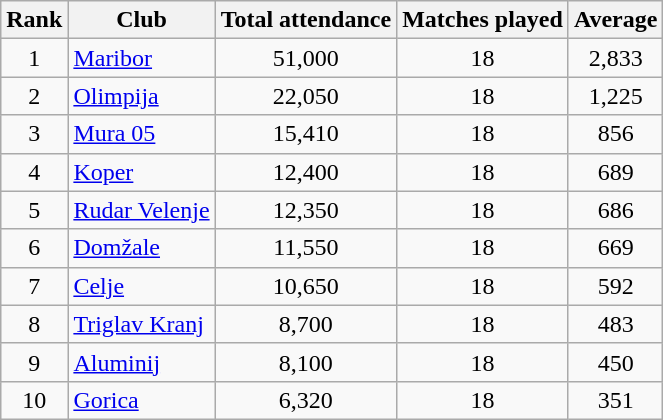<table class="wikitable">
<tr>
<th>Rank</th>
<th>Club</th>
<th>Total attendance</th>
<th>Matches played</th>
<th>Average</th>
</tr>
<tr>
<td align=center>1</td>
<td><a href='#'>Maribor</a></td>
<td align=center>51,000</td>
<td align=center>18</td>
<td align=center>2,833</td>
</tr>
<tr>
<td align=center>2</td>
<td><a href='#'>Olimpija</a></td>
<td align=center>22,050</td>
<td align=center>18</td>
<td align=center>1,225</td>
</tr>
<tr>
<td align=center>3</td>
<td><a href='#'>Mura 05</a></td>
<td align=center>15,410</td>
<td align=center>18</td>
<td align=center>856</td>
</tr>
<tr>
<td align=center>4</td>
<td><a href='#'>Koper</a></td>
<td align=center>12,400</td>
<td align=center>18</td>
<td align=center>689</td>
</tr>
<tr>
<td align=center>5</td>
<td><a href='#'>Rudar Velenje</a></td>
<td align=center>12,350</td>
<td align=center>18</td>
<td align=center>686</td>
</tr>
<tr>
<td align=center>6</td>
<td><a href='#'>Domžale</a></td>
<td align=center>11,550</td>
<td align=center>18</td>
<td align=center>669</td>
</tr>
<tr>
<td align=center>7</td>
<td><a href='#'>Celje</a></td>
<td align=center>10,650</td>
<td align=center>18</td>
<td align=center>592</td>
</tr>
<tr>
<td align=center>8</td>
<td><a href='#'>Triglav Kranj</a></td>
<td align=center>8,700</td>
<td align=center>18</td>
<td align=center>483</td>
</tr>
<tr>
<td align=center>9</td>
<td><a href='#'>Aluminij</a></td>
<td align=center>8,100</td>
<td align=center>18</td>
<td align=center>450</td>
</tr>
<tr>
<td align=center>10</td>
<td><a href='#'>Gorica</a></td>
<td align=center>6,320</td>
<td align=center>18</td>
<td align=center>351</td>
</tr>
</table>
